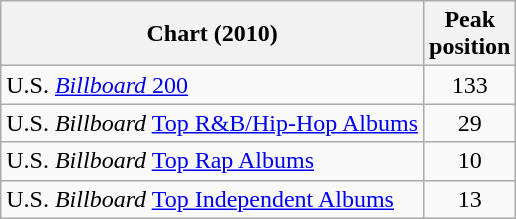<table class="wikitable sortable">
<tr>
<th align="left">Chart (2010)</th>
<th align="left">Peak<br>position</th>
</tr>
<tr>
<td>U.S. <a href='#'><em>Billboard</em> 200</a></td>
<td style="text-align:center;">133</td>
</tr>
<tr>
<td>U.S. <em>Billboard</em> <a href='#'>Top R&B/Hip-Hop Albums</a></td>
<td style="text-align:center;">29</td>
</tr>
<tr>
<td>U.S. <em>Billboard</em> <a href='#'>Top Rap Albums</a></td>
<td style="text-align:center;">10</td>
</tr>
<tr>
<td>U.S. <em>Billboard</em> <a href='#'>Top Independent Albums</a></td>
<td style="text-align:center;">13</td>
</tr>
</table>
